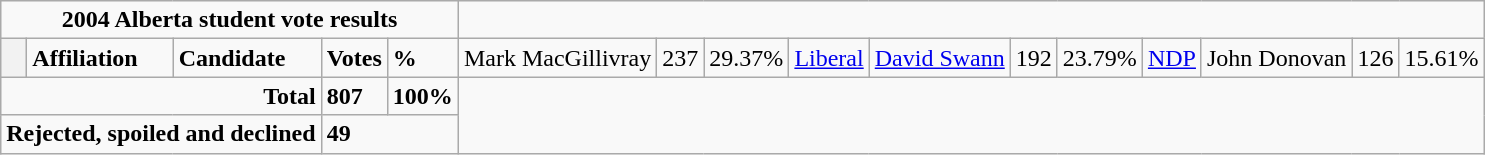<table class="wikitable">
<tr>
<td colspan="5" align="center"><strong>2004 Alberta student vote results</strong></td>
</tr>
<tr>
<th style="width: 10px;"></th>
<td><strong>Affiliation</strong></td>
<td><strong>Candidate</strong></td>
<td><strong>Votes</strong></td>
<td><strong>%</strong><br></td>
<td>Mark MacGillivray</td>
<td>237</td>
<td>29.37%<br>
</td>
<td><a href='#'>Liberal</a></td>
<td><a href='#'>David Swann</a></td>
<td>192</td>
<td>23.79%<br></td>
<td><a href='#'>NDP</a></td>
<td>John Donovan</td>
<td>126</td>
<td>15.61%<br></td>
</tr>
<tr>
<td colspan="3" align="right"><strong>Total</strong></td>
<td><strong>807</strong></td>
<td><strong>100%</strong></td>
</tr>
<tr>
<td colspan="3" align="right"><strong>Rejected, spoiled and declined</strong></td>
<td colspan="2"><strong>49</strong></td>
</tr>
</table>
